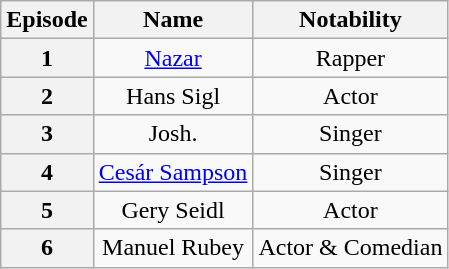<table class="wikitable" style="text-align:center; ">
<tr>
<th>Episode</th>
<th>Name</th>
<th>Notability</th>
</tr>
<tr>
<th>1</th>
<td><a href='#'>Nazar</a></td>
<td>Rapper</td>
</tr>
<tr>
<th>2</th>
<td>Hans Sigl</td>
<td>Actor</td>
</tr>
<tr>
<th>3</th>
<td>Josh.</td>
<td>Singer</td>
</tr>
<tr>
<th>4</th>
<td><a href='#'>Cesár Sampson</a></td>
<td>Singer</td>
</tr>
<tr>
<th>5</th>
<td>Gery Seidl</td>
<td>Actor</td>
</tr>
<tr>
<th>6</th>
<td>Manuel Rubey</td>
<td>Actor & Comedian</td>
</tr>
</table>
